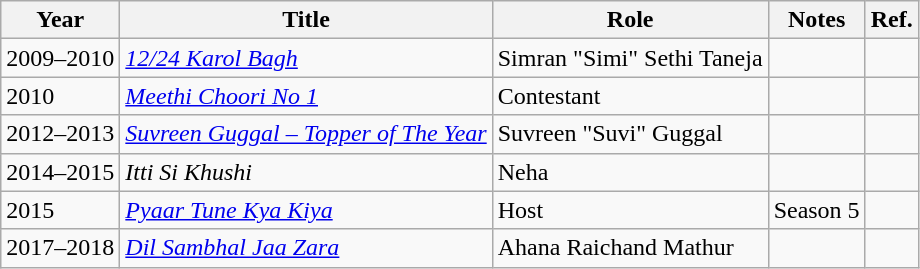<table class="wikitable sortable">
<tr>
<th>Year</th>
<th>Title</th>
<th>Role</th>
<th class="unsortable">Notes</th>
<th class="unsortable">Ref.</th>
</tr>
<tr>
<td>2009–2010</td>
<td><em><a href='#'>12/24 Karol Bagh</a></em></td>
<td>Simran "Simi" Sethi Taneja</td>
<td></td>
<td></td>
</tr>
<tr>
<td>2010</td>
<td><em><a href='#'>Meethi Choori No 1</a></em></td>
<td>Contestant</td>
<td></td>
<td></td>
</tr>
<tr>
<td>2012–2013</td>
<td><em><a href='#'>Suvreen Guggal – Topper of The Year</a></em></td>
<td>Suvreen "Suvi" Guggal</td>
<td></td>
<td></td>
</tr>
<tr>
<td>2014–2015</td>
<td><em>Itti Si Khushi</em></td>
<td>Neha</td>
<td></td>
<td></td>
</tr>
<tr>
<td>2015</td>
<td><em><a href='#'>Pyaar Tune Kya Kiya</a></em></td>
<td>Host</td>
<td>Season 5</td>
<td style="text-align:center;"></td>
</tr>
<tr>
<td>2017–2018</td>
<td><em><a href='#'>Dil Sambhal Jaa Zara</a></em></td>
<td>Ahana Raichand Mathur</td>
<td></td>
<td></td>
</tr>
</table>
